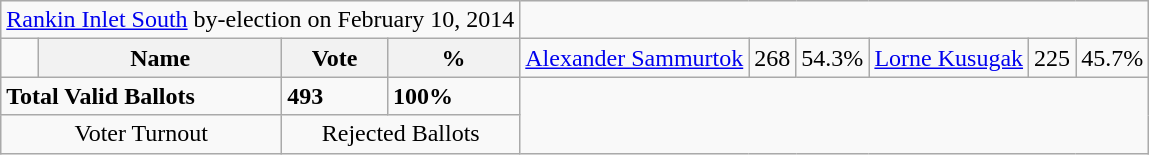<table class="wikitable">
<tr>
<td colspan=4 align=center><a href='#'>Rankin Inlet South</a> by-election on February 10, 2014</td>
</tr>
<tr>
<td></td>
<th><strong>Name </strong></th>
<th><strong>Vote</strong></th>
<th><strong>%</strong><br></th>
<td><a href='#'>Alexander Sammurtok</a></td>
<td>268</td>
<td>54.3%<br></td>
<td><a href='#'>Lorne Kusugak</a></td>
<td>225</td>
<td>45.7%</td>
</tr>
<tr>
<td colspan=2><strong>Total Valid Ballots</strong></td>
<td><strong>493</strong></td>
<td><strong>100%</strong></td>
</tr>
<tr>
<td colspan=2 align=center>Voter Turnout</td>
<td colspan=2 align=center>Rejected Ballots</td>
</tr>
</table>
